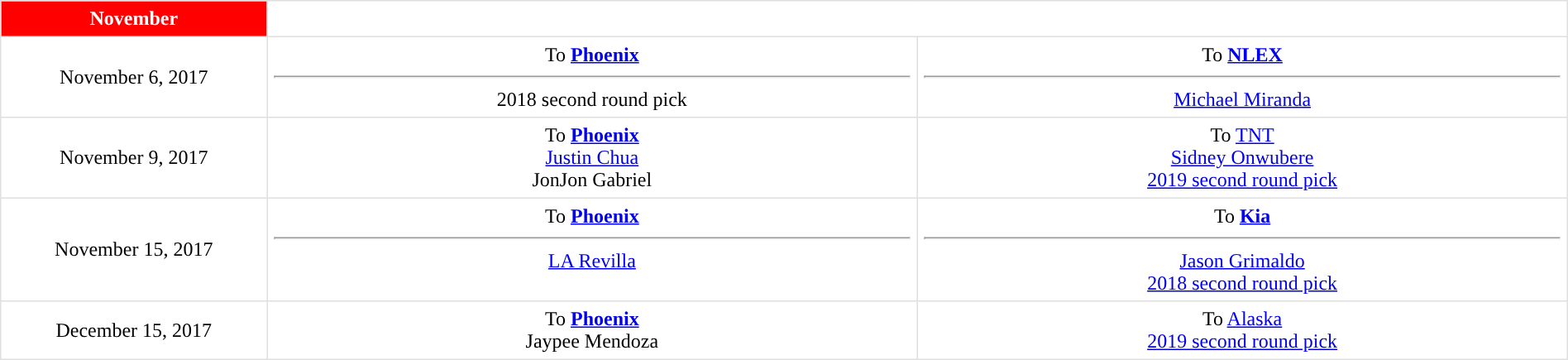<table border=1 style="border-collapse:collapse; text-align: center; width: 100%" bordercolor="#DFDFDF"  cellpadding="5">
<tr bgcolor="eeeeee">
<th style="background:#FF0000; color:#FFFFFF; ">November</th>
</tr>
<tr>
<td style="width:12%">November 6, 2017</td>
<td style="width:29.3%" valign="top">To <strong><a href='#'>Phoenix</a></strong><hr>2018 second round pick </td>
<td style="width:29.3%" valign="top">To <strong><a href='#'>NLEX</a></strong><hr><a href='#'>Michael Miranda</a></td>
</tr>
<tr>
<td>November 9, 2017</td>
<td>To <strong><a href='#'>Phoenix</a></strong><br><a href='#'>Justin Chua</a><br>JonJon Gabriel</td>
<td>To <a href='#'>TNT</a><br><a href='#'>Sidney Onwubere</a><br><a href='#'>2019 second round pick</a></td>
</tr>
<tr>
<td style="width:12%">November 15, 2017</td>
<td style="width:29.3%" valign="top">To <strong><a href='#'>Phoenix</a></strong><hr><a href='#'>LA Revilla</a></td>
<td style="width:29.3%" valign="top">To <strong><a href='#'>Kia</a></strong><hr><a href='#'>Jason Grimaldo</a><br><a href='#'>2018 second round pick</a> </td>
</tr>
<tr>
<td>December 15, 2017</td>
<td>To <strong><a href='#'>Phoenix</a></strong><br>Jaypee Mendoza</td>
<td>To <a href='#'>Alaska</a><br><a href='#'>2019 second round pick</a></td>
</tr>
</table>
